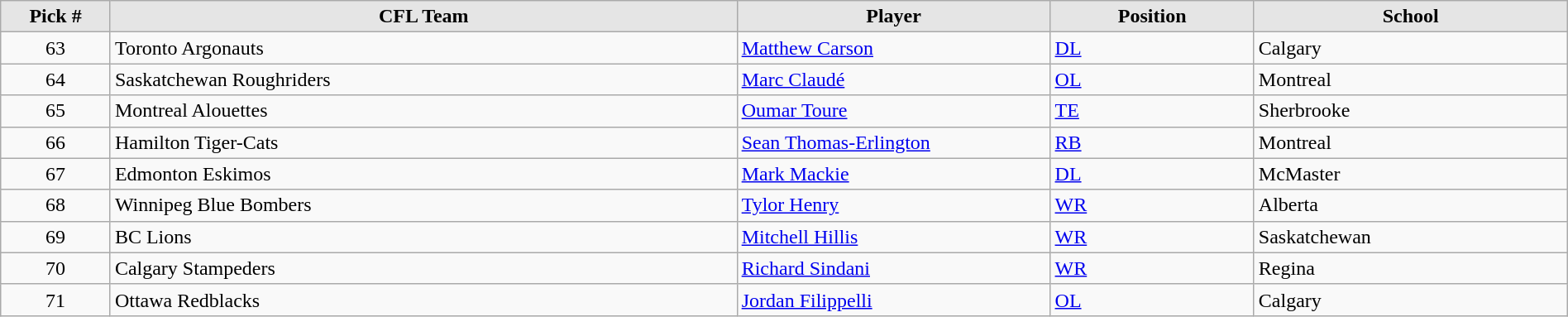<table class="wikitable" style="width: 100%">
<tr>
<th style="background:#E5E5E5;" width=7%>Pick #</th>
<th width=40% style="background:#E5E5E5;">CFL Team</th>
<th width=20% style="background:#E5E5E5;">Player</th>
<th width=13% style="background:#E5E5E5;">Position</th>
<th width=20% style="background:#E5E5E5;">School</th>
</tr>
<tr>
<td align=center>63</td>
<td>Toronto Argonauts</td>
<td><a href='#'>Matthew Carson</a></td>
<td><a href='#'>DL</a></td>
<td>Calgary</td>
</tr>
<tr>
<td align=center>64</td>
<td>Saskatchewan Roughriders</td>
<td><a href='#'>Marc Claudé</a></td>
<td><a href='#'>OL</a></td>
<td>Montreal</td>
</tr>
<tr>
<td align=center>65</td>
<td>Montreal Alouettes</td>
<td><a href='#'>Oumar Toure</a></td>
<td><a href='#'>TE</a></td>
<td>Sherbrooke</td>
</tr>
<tr>
<td align=center>66</td>
<td>Hamilton Tiger-Cats</td>
<td><a href='#'>Sean Thomas-Erlington</a></td>
<td><a href='#'>RB</a></td>
<td>Montreal</td>
</tr>
<tr>
<td align=center>67</td>
<td>Edmonton Eskimos</td>
<td><a href='#'>Mark Mackie</a></td>
<td><a href='#'>DL</a></td>
<td>McMaster</td>
</tr>
<tr>
<td align=center>68</td>
<td>Winnipeg Blue Bombers</td>
<td><a href='#'>Tylor Henry</a></td>
<td><a href='#'>WR</a></td>
<td>Alberta</td>
</tr>
<tr>
<td align=center>69</td>
<td>BC Lions</td>
<td><a href='#'>Mitchell Hillis</a></td>
<td><a href='#'>WR</a></td>
<td>Saskatchewan</td>
</tr>
<tr>
<td align=center>70</td>
<td>Calgary Stampeders</td>
<td><a href='#'>Richard Sindani</a></td>
<td><a href='#'>WR</a></td>
<td>Regina</td>
</tr>
<tr>
<td align=center>71</td>
<td>Ottawa Redblacks</td>
<td><a href='#'>Jordan Filippelli</a></td>
<td><a href='#'>OL</a></td>
<td>Calgary</td>
</tr>
</table>
